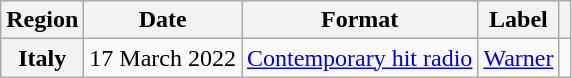<table class="wikitable plainrowheaders">
<tr>
<th scope="col">Region</th>
<th scope="col">Date</th>
<th scope="col">Format</th>
<th scope="col">Label</th>
<th scope="col"></th>
</tr>
<tr>
<th scope="row">Italy</th>
<td>17 March 2022</td>
<td><a href='#'>Contemporary hit radio</a></td>
<td rowspan="1"><a href='#'>Warner</a></td>
<td></td>
</tr>
</table>
